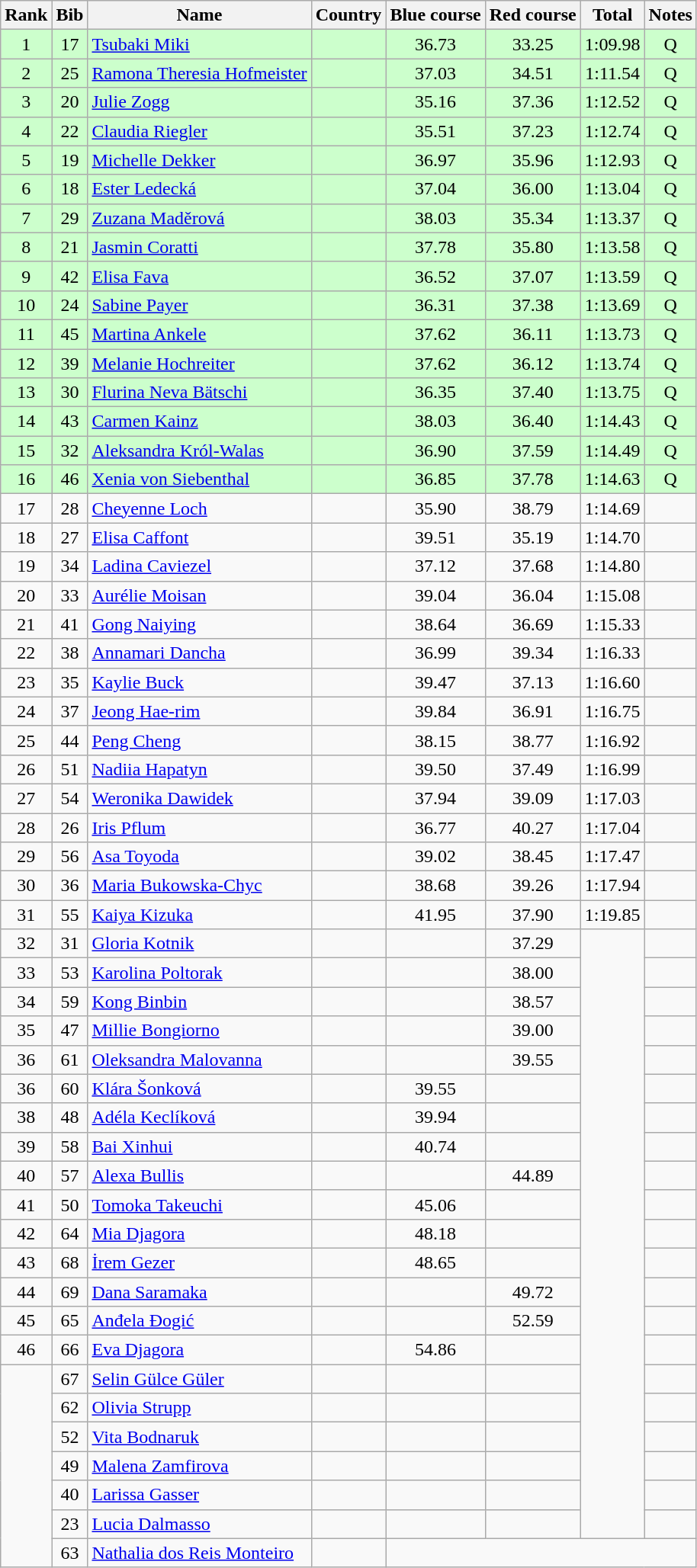<table class="wikitable sortable" style="text-align:center">
<tr>
<th>Rank</th>
<th>Bib</th>
<th>Name</th>
<th>Country</th>
<th>Blue course</th>
<th>Red course</th>
<th>Total</th>
<th>Notes</th>
</tr>
<tr bgcolor=ccffcc>
<td>1</td>
<td>17</td>
<td align=left><a href='#'>Tsubaki Miki</a></td>
<td align=left></td>
<td>36.73</td>
<td>33.25</td>
<td>1:09.98</td>
<td>Q</td>
</tr>
<tr bgcolor=ccffcc>
<td>2</td>
<td>25</td>
<td align=left><a href='#'>Ramona Theresia Hofmeister</a></td>
<td align=left></td>
<td>37.03</td>
<td>34.51</td>
<td>1:11.54</td>
<td>Q</td>
</tr>
<tr bgcolor=ccffcc>
<td>3</td>
<td>20</td>
<td align=left><a href='#'>Julie Zogg</a></td>
<td align=left></td>
<td>35.16</td>
<td>37.36</td>
<td>1:12.52</td>
<td>Q</td>
</tr>
<tr bgcolor=ccffcc>
<td>4</td>
<td>22</td>
<td align=left><a href='#'>Claudia Riegler</a></td>
<td align=left></td>
<td>35.51</td>
<td>37.23</td>
<td>1:12.74</td>
<td>Q</td>
</tr>
<tr bgcolor=ccffcc>
<td>5</td>
<td>19</td>
<td align=left><a href='#'>Michelle Dekker</a></td>
<td align=left></td>
<td>36.97</td>
<td>35.96</td>
<td>1:12.93</td>
<td>Q</td>
</tr>
<tr bgcolor=ccffcc>
<td>6</td>
<td>18</td>
<td align=left><a href='#'>Ester Ledecká</a></td>
<td align=left></td>
<td>37.04</td>
<td>36.00</td>
<td>1:13.04</td>
<td>Q</td>
</tr>
<tr bgcolor=ccffcc>
<td>7</td>
<td>29</td>
<td align=left><a href='#'>Zuzana Maděrová</a></td>
<td align=left></td>
<td>38.03</td>
<td>35.34</td>
<td>1:13.37</td>
<td>Q</td>
</tr>
<tr bgcolor=ccffcc>
<td>8</td>
<td>21</td>
<td align=left><a href='#'>Jasmin Coratti</a></td>
<td align=left></td>
<td>37.78</td>
<td>35.80</td>
<td>1:13.58</td>
<td>Q</td>
</tr>
<tr bgcolor=ccffcc>
<td>9</td>
<td>42</td>
<td align=left><a href='#'>Elisa Fava</a></td>
<td align=left></td>
<td>36.52</td>
<td>37.07</td>
<td>1:13.59</td>
<td>Q</td>
</tr>
<tr bgcolor=ccffcc>
<td>10</td>
<td>24</td>
<td align=left><a href='#'>Sabine Payer</a></td>
<td align=left></td>
<td>36.31</td>
<td>37.38</td>
<td>1:13.69</td>
<td>Q</td>
</tr>
<tr bgcolor=ccffcc>
<td>11</td>
<td>45</td>
<td align=left><a href='#'>Martina Ankele</a></td>
<td align=left></td>
<td>37.62</td>
<td>36.11</td>
<td>1:13.73</td>
<td>Q</td>
</tr>
<tr bgcolor=ccffcc>
<td>12</td>
<td>39</td>
<td align=left><a href='#'>Melanie Hochreiter</a></td>
<td align=left></td>
<td>37.62</td>
<td>36.12</td>
<td>1:13.74</td>
<td>Q</td>
</tr>
<tr bgcolor=ccffcc>
<td>13</td>
<td>30</td>
<td align=left><a href='#'>Flurina Neva Bätschi</a></td>
<td align=left></td>
<td>36.35</td>
<td>37.40</td>
<td>1:13.75</td>
<td>Q</td>
</tr>
<tr bgcolor=ccffcc>
<td>14</td>
<td>43</td>
<td align=left><a href='#'>Carmen Kainz</a></td>
<td align=left></td>
<td>38.03</td>
<td>36.40</td>
<td>1:14.43</td>
<td>Q</td>
</tr>
<tr bgcolor=ccffcc>
<td>15</td>
<td>32</td>
<td align=left><a href='#'>Aleksandra Król-Walas</a></td>
<td align=left></td>
<td>36.90</td>
<td>37.59</td>
<td>1:14.49</td>
<td>Q</td>
</tr>
<tr bgcolor=ccffcc>
<td>16</td>
<td>46</td>
<td align=left><a href='#'>Xenia von Siebenthal</a></td>
<td align=left></td>
<td>36.85</td>
<td>37.78</td>
<td>1:14.63</td>
<td>Q</td>
</tr>
<tr>
<td>17</td>
<td>28</td>
<td align=left><a href='#'>Cheyenne Loch</a></td>
<td align=left></td>
<td>35.90</td>
<td>38.79</td>
<td>1:14.69</td>
<td></td>
</tr>
<tr>
<td>18</td>
<td>27</td>
<td align=left><a href='#'>Elisa Caffont</a></td>
<td align=left></td>
<td>39.51</td>
<td>35.19</td>
<td>1:14.70</td>
<td></td>
</tr>
<tr>
<td>19</td>
<td>34</td>
<td align=left><a href='#'>Ladina Caviezel</a></td>
<td align=left></td>
<td>37.12</td>
<td>37.68</td>
<td>1:14.80</td>
<td></td>
</tr>
<tr>
<td>20</td>
<td>33</td>
<td align=left><a href='#'>Aurélie Moisan</a></td>
<td align=left></td>
<td>39.04</td>
<td>36.04</td>
<td>1:15.08</td>
<td></td>
</tr>
<tr>
<td>21</td>
<td>41</td>
<td align=left><a href='#'>Gong Naiying</a></td>
<td align=left></td>
<td>38.64</td>
<td>36.69</td>
<td>1:15.33</td>
<td></td>
</tr>
<tr>
<td>22</td>
<td>38</td>
<td align=left><a href='#'>Annamari Dancha</a></td>
<td align=left></td>
<td>36.99</td>
<td>39.34</td>
<td>1:16.33</td>
<td></td>
</tr>
<tr>
<td>23</td>
<td>35</td>
<td align=left><a href='#'>Kaylie Buck</a></td>
<td align=left></td>
<td>39.47</td>
<td>37.13</td>
<td>1:16.60</td>
<td></td>
</tr>
<tr>
<td>24</td>
<td>37</td>
<td align=left><a href='#'>Jeong Hae-rim</a></td>
<td align=left></td>
<td>39.84</td>
<td>36.91</td>
<td>1:16.75</td>
<td></td>
</tr>
<tr>
<td>25</td>
<td>44</td>
<td align=left><a href='#'>Peng Cheng</a></td>
<td align=left></td>
<td>38.15</td>
<td>38.77</td>
<td>1:16.92</td>
<td></td>
</tr>
<tr>
<td>26</td>
<td>51</td>
<td align=left><a href='#'>Nadiia Hapatyn</a></td>
<td align=left></td>
<td>39.50</td>
<td>37.49</td>
<td>1:16.99</td>
<td></td>
</tr>
<tr>
<td>27</td>
<td>54</td>
<td align=left><a href='#'>Weronika Dawidek</a></td>
<td align=left></td>
<td>37.94</td>
<td>39.09</td>
<td>1:17.03</td>
<td></td>
</tr>
<tr>
<td>28</td>
<td>26</td>
<td align=left><a href='#'>Iris Pflum</a></td>
<td align=left></td>
<td>36.77</td>
<td>40.27</td>
<td>1:17.04</td>
<td></td>
</tr>
<tr>
<td>29</td>
<td>56</td>
<td align=left><a href='#'>Asa Toyoda</a></td>
<td align=left></td>
<td>39.02</td>
<td>38.45</td>
<td>1:17.47</td>
<td></td>
</tr>
<tr>
<td>30</td>
<td>36</td>
<td align=left><a href='#'>Maria Bukowska-Chyc</a></td>
<td align=left></td>
<td>38.68</td>
<td>39.26</td>
<td>1:17.94</td>
<td></td>
</tr>
<tr>
<td>31</td>
<td>55</td>
<td align=left><a href='#'>Kaiya Kizuka</a></td>
<td align=left></td>
<td>41.95</td>
<td>37.90</td>
<td>1:19.85</td>
<td></td>
</tr>
<tr>
<td>32</td>
<td>31</td>
<td align=left><a href='#'>Gloria Kotnik</a></td>
<td align=left></td>
<td></td>
<td>37.29</td>
<td rowspan=21></td>
<td></td>
</tr>
<tr>
<td>33</td>
<td>53</td>
<td align=left><a href='#'>Karolina Poltorak</a></td>
<td align=left></td>
<td></td>
<td>38.00</td>
<td></td>
</tr>
<tr>
<td>34</td>
<td>59</td>
<td align=left><a href='#'>Kong Binbin</a></td>
<td align=left></td>
<td></td>
<td>38.57</td>
<td></td>
</tr>
<tr>
<td>35</td>
<td>47</td>
<td align=left><a href='#'>Millie Bongiorno</a></td>
<td align=left></td>
<td></td>
<td>39.00</td>
<td></td>
</tr>
<tr>
<td>36</td>
<td>61</td>
<td align=left><a href='#'>Oleksandra Malovanna</a></td>
<td align=left></td>
<td></td>
<td>39.55</td>
<td></td>
</tr>
<tr>
<td>36</td>
<td>60</td>
<td align=left><a href='#'>Klára Šonková</a></td>
<td align=left></td>
<td>39.55</td>
<td></td>
<td></td>
</tr>
<tr>
<td>38</td>
<td>48</td>
<td align=left><a href='#'>Adéla Keclíková</a></td>
<td align=left></td>
<td>39.94</td>
<td></td>
<td></td>
</tr>
<tr>
<td>39</td>
<td>58</td>
<td align=left><a href='#'>Bai Xinhui</a></td>
<td align=left></td>
<td>40.74</td>
<td></td>
<td></td>
</tr>
<tr>
<td>40</td>
<td>57</td>
<td align=left><a href='#'>Alexa Bullis</a></td>
<td align=left></td>
<td></td>
<td>44.89</td>
<td></td>
</tr>
<tr>
<td>41</td>
<td>50</td>
<td align=left><a href='#'>Tomoka Takeuchi</a></td>
<td align=left></td>
<td>45.06</td>
<td></td>
<td></td>
</tr>
<tr>
<td>42</td>
<td>64</td>
<td align=left><a href='#'>Mia Djagora</a></td>
<td align=left></td>
<td>48.18</td>
<td></td>
<td></td>
</tr>
<tr>
<td>43</td>
<td>68</td>
<td align=left><a href='#'>İrem Gezer</a></td>
<td align=left></td>
<td>48.65</td>
<td></td>
<td></td>
</tr>
<tr>
<td>44</td>
<td>69</td>
<td align=left><a href='#'>Dana Saramaka</a></td>
<td align=left></td>
<td></td>
<td>49.72</td>
<td></td>
</tr>
<tr>
<td>45</td>
<td>65</td>
<td align="left"><a href='#'>Anđela Đogić</a></td>
<td align="left"></td>
<td></td>
<td>52.59</td>
<td></td>
</tr>
<tr>
<td>46</td>
<td>66</td>
<td align=left><a href='#'>Eva Djagora</a></td>
<td align=left></td>
<td>54.86</td>
<td></td>
<td></td>
</tr>
<tr>
<td rowspan=7></td>
<td>67</td>
<td align=left><a href='#'>Selin Gülce Güler</a></td>
<td align=left></td>
<td></td>
<td></td>
<td></td>
</tr>
<tr>
<td>62</td>
<td align=left><a href='#'>Olivia Strupp</a></td>
<td align=left></td>
<td></td>
<td></td>
<td></td>
</tr>
<tr>
<td>52</td>
<td align=left><a href='#'>Vita Bodnaruk</a></td>
<td align=left></td>
<td></td>
<td></td>
<td></td>
</tr>
<tr>
<td>49</td>
<td align=left><a href='#'>Malena Zamfirova</a></td>
<td align=left></td>
<td></td>
<td></td>
<td></td>
</tr>
<tr>
<td>40</td>
<td align=left><a href='#'>Larissa Gasser</a></td>
<td align=left></td>
<td></td>
<td></td>
<td></td>
</tr>
<tr>
<td>23</td>
<td align=left><a href='#'>Lucia Dalmasso</a></td>
<td align=left></td>
<td></td>
<td></td>
<td></td>
</tr>
<tr>
<td>63</td>
<td align=left><a href='#'>Nathalia dos Reis Monteiro</a></td>
<td align=left></td>
<td colspan=4></td>
</tr>
</table>
